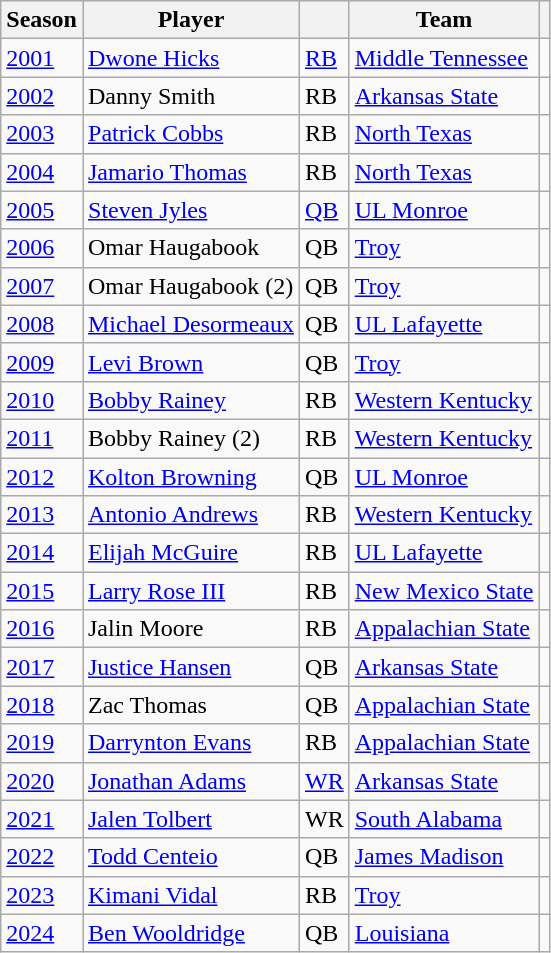<table class="wikitable sortable">
<tr>
<th>Season</th>
<th>Player</th>
<th></th>
<th>Team</th>
<th></th>
</tr>
<tr>
<td><a href='#'>2001</a></td>
<td><a href='#'>Dwone Hicks</a></td>
<td><a href='#'>RB</a></td>
<td><a href='#'>Middle Tennessee</a></td>
<td></td>
</tr>
<tr>
<td><a href='#'>2002</a></td>
<td>Danny Smith</td>
<td>RB</td>
<td><a href='#'>Arkansas State</a></td>
<td></td>
</tr>
<tr>
<td><a href='#'>2003</a></td>
<td><a href='#'>Patrick Cobbs</a></td>
<td>RB</td>
<td><a href='#'>North Texas</a></td>
<td></td>
</tr>
<tr>
<td><a href='#'>2004</a></td>
<td><a href='#'>Jamario Thomas</a></td>
<td>RB</td>
<td><a href='#'>North Texas</a></td>
<td></td>
</tr>
<tr>
<td><a href='#'>2005</a></td>
<td><a href='#'>Steven Jyles</a></td>
<td><a href='#'>QB</a></td>
<td><a href='#'>UL Monroe</a></td>
<td></td>
</tr>
<tr>
<td><a href='#'>2006</a></td>
<td>Omar Haugabook</td>
<td>QB</td>
<td><a href='#'>Troy</a></td>
<td></td>
</tr>
<tr>
<td><a href='#'>2007</a></td>
<td>Omar Haugabook (2)</td>
<td>QB</td>
<td><a href='#'>Troy</a></td>
<td></td>
</tr>
<tr>
<td><a href='#'>2008</a></td>
<td><a href='#'>Michael Desormeaux</a></td>
<td>QB</td>
<td><a href='#'>UL Lafayette</a></td>
<td></td>
</tr>
<tr>
<td><a href='#'>2009</a></td>
<td><a href='#'>Levi Brown</a></td>
<td>QB</td>
<td><a href='#'>Troy</a></td>
<td></td>
</tr>
<tr>
<td><a href='#'>2010</a></td>
<td><a href='#'>Bobby Rainey</a></td>
<td>RB</td>
<td><a href='#'>Western Kentucky</a></td>
<td></td>
</tr>
<tr>
<td><a href='#'>2011</a></td>
<td>Bobby Rainey (2)</td>
<td>RB</td>
<td><a href='#'>Western Kentucky</a></td>
<td></td>
</tr>
<tr>
<td><a href='#'>2012</a></td>
<td><a href='#'>Kolton Browning</a></td>
<td>QB</td>
<td><a href='#'>UL Monroe</a></td>
<td></td>
</tr>
<tr>
<td><a href='#'>2013</a></td>
<td><a href='#'>Antonio Andrews</a></td>
<td>RB</td>
<td><a href='#'>Western Kentucky</a></td>
<td></td>
</tr>
<tr>
<td><a href='#'>2014</a></td>
<td><a href='#'>Elijah McGuire</a></td>
<td>RB</td>
<td><a href='#'>UL Lafayette</a></td>
<td></td>
</tr>
<tr>
<td><a href='#'>2015</a></td>
<td><a href='#'>Larry Rose III</a></td>
<td>RB</td>
<td><a href='#'>New Mexico State</a></td>
<td></td>
</tr>
<tr>
<td><a href='#'>2016</a></td>
<td>Jalin Moore</td>
<td>RB</td>
<td><a href='#'>Appalachian State</a></td>
<td></td>
</tr>
<tr>
<td><a href='#'>2017</a></td>
<td><a href='#'>Justice Hansen</a></td>
<td>QB</td>
<td><a href='#'>Arkansas State</a></td>
<td></td>
</tr>
<tr>
<td><a href='#'>2018</a></td>
<td>Zac Thomas</td>
<td>QB</td>
<td><a href='#'>Appalachian State</a></td>
<td></td>
</tr>
<tr>
<td><a href='#'>2019</a></td>
<td><a href='#'>Darrynton Evans</a></td>
<td>RB</td>
<td><a href='#'>Appalachian State</a></td>
<td></td>
</tr>
<tr>
<td><a href='#'>2020</a></td>
<td><a href='#'>Jonathan Adams</a></td>
<td><a href='#'>WR</a></td>
<td><a href='#'>Arkansas State</a></td>
<td></td>
</tr>
<tr>
<td><a href='#'>2021</a></td>
<td><a href='#'>Jalen Tolbert</a></td>
<td>WR</td>
<td><a href='#'>South Alabama</a></td>
<td></td>
</tr>
<tr>
<td><a href='#'>2022</a></td>
<td><a href='#'>Todd Centeio</a></td>
<td>QB</td>
<td><a href='#'>James Madison</a></td>
<td></td>
</tr>
<tr>
<td><a href='#'>2023</a></td>
<td><a href='#'>Kimani Vidal</a></td>
<td>RB</td>
<td><a href='#'>Troy</a></td>
<td></td>
</tr>
<tr>
<td><a href='#'>2024</a></td>
<td><a href='#'>Ben Wooldridge</a></td>
<td>QB</td>
<td><a href='#'>Louisiana</a></td>
<td></td>
</tr>
</table>
